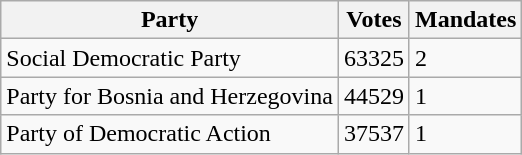<table class="wikitable" style ="text-align: left">
<tr>
<th>Party</th>
<th>Votes</th>
<th>Mandates</th>
</tr>
<tr>
<td>Social Democratic Party</td>
<td>63325</td>
<td>2</td>
</tr>
<tr>
<td>Party for Bosnia and Herzegovina</td>
<td>44529</td>
<td>1</td>
</tr>
<tr>
<td>Party of Democratic Action</td>
<td>37537</td>
<td>1</td>
</tr>
</table>
